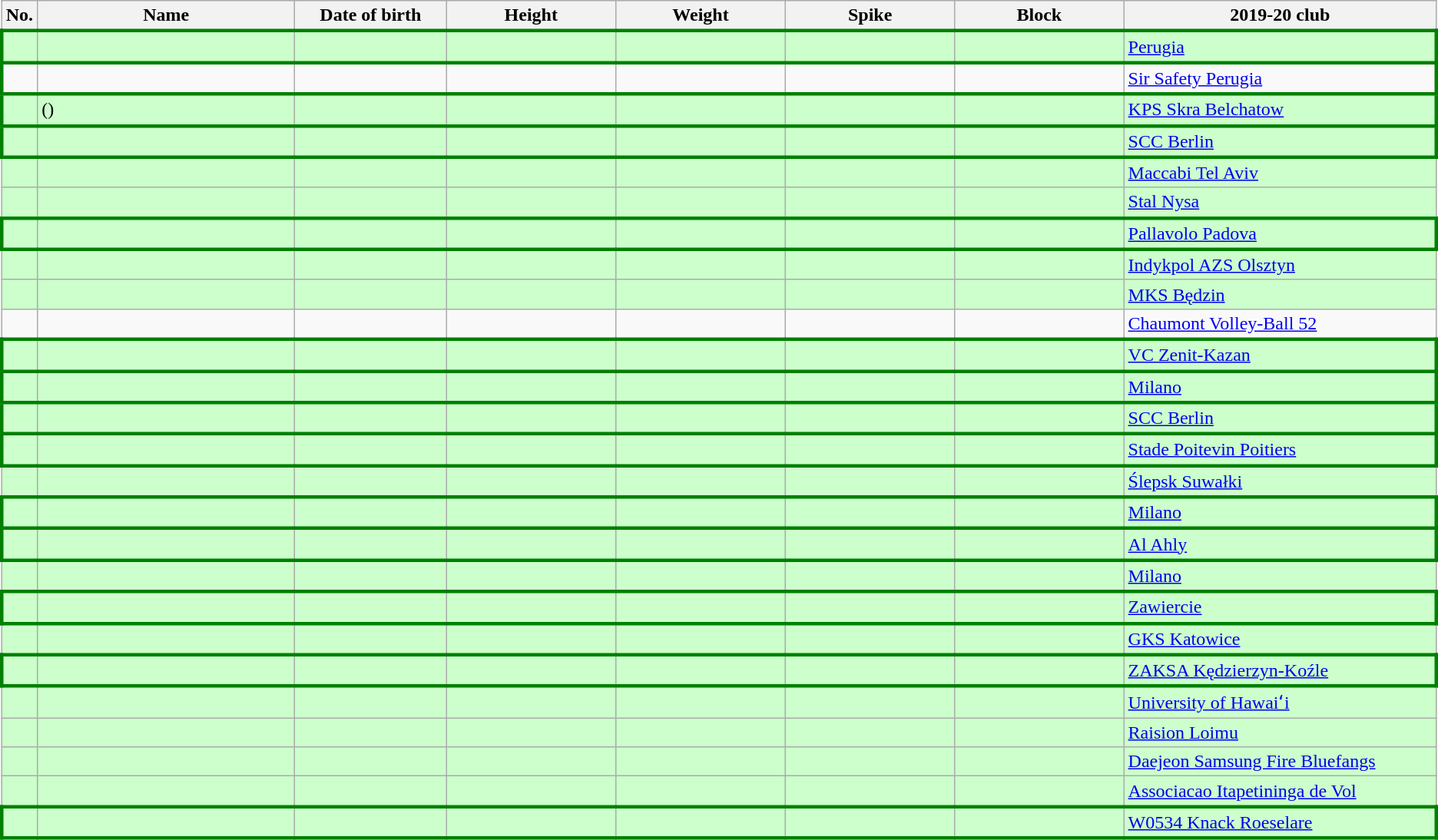<table class="wikitable sortable" style="font-size:100%; text-align:center;">
<tr>
<th>No.</th>
<th style="width:14em">Name</th>
<th style="width:8em">Date of birth</th>
<th style="width:9em">Height</th>
<th style="width:9em">Weight</th>
<th style="width:9em">Spike</th>
<th style="width:9em">Block</th>
<th style="width:17em">2019-20 club</th>
</tr>
<tr bgcolor=#ccffcc | style="border:3px solid green">
<td></td>
<td style="text-align:left;"></td>
<td style="text-align:right;"></td>
<td></td>
<td></td>
<td></td>
<td></td>
<td style="text-align:left;"> <a href='#'>Perugia</a></td>
</tr>
<tr style="border:3px solid green">
<td></td>
<td style="text-align:left;"></td>
<td style="text-align:right;"></td>
<td></td>
<td></td>
<td></td>
<td></td>
<td style="text-align:left;"> <a href='#'>Sir Safety Perugia</a></td>
</tr>
<tr bgcolor=#ccffcc | style="border:3px solid green">
<td></td>
<td style="text-align:left;"> ()</td>
<td style="text-align:right;"></td>
<td></td>
<td></td>
<td></td>
<td></td>
<td style="text-align:left;"> <a href='#'>KPS Skra Belchatow</a></td>
</tr>
<tr bgcolor=#ccffcc | style="border:3px solid green">
<td></td>
<td style="text-align:left;"></td>
<td style="text-align:right;"></td>
<td></td>
<td></td>
<td></td>
<td></td>
<td style="text-align:left;"> <a href='#'>SCC Berlin</a></td>
</tr>
<tr bgcolor=#ccffcc>
<td></td>
<td style="text-align:left;"></td>
<td style="text-align:right;"></td>
<td></td>
<td></td>
<td></td>
<td></td>
<td style="text-align:left;"> <a href='#'>Maccabi Tel Aviv</a></td>
</tr>
<tr bgcolor=#ccffcc>
<td></td>
<td style="text-align:left;"></td>
<td style="text-align:right;"></td>
<td></td>
<td></td>
<td></td>
<td></td>
<td style="text-align:left;"> <a href='#'>Stal Nysa</a></td>
</tr>
<tr bgcolor=#ccffcc | style="border:3px solid green">
<td></td>
<td style="text-align:left;"></td>
<td style="text-align:right;"></td>
<td></td>
<td></td>
<td></td>
<td></td>
<td style="text-align:left;"> <a href='#'>Pallavolo Padova</a></td>
</tr>
<tr bgcolor=#ccffcc>
<td></td>
<td style="text-align:left;"></td>
<td style="text-align:right;"></td>
<td></td>
<td></td>
<td></td>
<td></td>
<td style="text-align:left;"> <a href='#'>Indykpol AZS Olsztyn</a></td>
</tr>
<tr bgcolor=#ccffcc>
<td></td>
<td style="text-align:left;"></td>
<td style="text-align:right;"></td>
<td></td>
<td></td>
<td></td>
<td></td>
<td style="text-align:left;"> <a href='#'>MKS Będzin</a></td>
</tr>
<tr>
<td></td>
<td style="text-align:left;"></td>
<td style="text-align:right;"></td>
<td></td>
<td></td>
<td></td>
<td></td>
<td style="text-align:left;"> <a href='#'>Chaumont Volley-Ball 52</a></td>
</tr>
<tr bgcolor=#ccffcc | style="border:3px solid green">
<td></td>
<td style="text-align:left;"></td>
<td style="text-align:right;"></td>
<td></td>
<td></td>
<td></td>
<td></td>
<td style="text-align:left;"> <a href='#'>VC Zenit-Kazan</a></td>
</tr>
<tr bgcolor=#ccffcc | style="border:3px solid green">
<td></td>
<td style="text-align:left;"></td>
<td style="text-align:right;"></td>
<td></td>
<td></td>
<td></td>
<td></td>
<td style="text-align:left;"> <a href='#'>Milano</a></td>
</tr>
<tr bgcolor=#ccffcc | style="border:3px solid green">
<td></td>
<td style="text-align:left;"></td>
<td style="text-align:right;"></td>
<td></td>
<td></td>
<td></td>
<td></td>
<td style="text-align:left;"> <a href='#'>SCC Berlin</a></td>
</tr>
<tr bgcolor=#ccffcc | style="border:3px solid green">
<td></td>
<td style="text-align:left;"></td>
<td style="text-align:right;"></td>
<td></td>
<td></td>
<td></td>
<td></td>
<td style="text-align:left;"> <a href='#'>Stade Poitevin Poitiers</a></td>
</tr>
<tr bgcolor=#ccffcc>
<td></td>
<td style="text-align:left;"></td>
<td style="text-align:right;"></td>
<td></td>
<td></td>
<td></td>
<td></td>
<td style="text-align:left;"> <a href='#'>Ślepsk Suwałki</a></td>
</tr>
<tr bgcolor=#ccffcc | style="border:3px solid green">
<td></td>
<td style="text-align:left;"></td>
<td style="text-align:right;"></td>
<td></td>
<td></td>
<td></td>
<td></td>
<td style="text-align:left;"> <a href='#'>Milano</a></td>
</tr>
<tr bgcolor=#ccffcc | style="border:3px solid green">
<td></td>
<td style="text-align:left;"></td>
<td style="text-align:right;"></td>
<td></td>
<td></td>
<td></td>
<td></td>
<td style="text-align:left;"> <a href='#'>Al Ahly</a></td>
</tr>
<tr bgcolor=#ccffcc>
<td></td>
<td style="text-align:left;"></td>
<td style="text-align:right;"></td>
<td></td>
<td></td>
<td></td>
<td></td>
<td style="text-align:left;"> <a href='#'>Milano</a></td>
</tr>
<tr bgcolor=#ccffcc | style="border:3px solid green">
<td></td>
<td style="text-align:left;"></td>
<td style="text-align:right;"></td>
<td></td>
<td></td>
<td></td>
<td></td>
<td style="text-align:left;"> <a href='#'>Zawiercie</a></td>
</tr>
<tr bgcolor=#ccffcc>
<td></td>
<td style="text-align:left;"></td>
<td style="text-align:right;"></td>
<td></td>
<td></td>
<td></td>
<td></td>
<td style="text-align:left;"> <a href='#'>GKS Katowice</a></td>
</tr>
<tr bgcolor=#ccffcc | style="border:3px solid green">
<td></td>
<td style="text-align:left;"></td>
<td style="text-align:right;"></td>
<td></td>
<td></td>
<td></td>
<td></td>
<td style="text-align:left;"> <a href='#'>ZAKSA Kędzierzyn-Koźle</a></td>
</tr>
<tr bgcolor=#ccffcc>
<td></td>
<td style="text-align:left;"></td>
<td style="text-align:right;"></td>
<td></td>
<td></td>
<td></td>
<td></td>
<td style="text-align:left;"> <a href='#'>University of Hawaiʻi</a></td>
</tr>
<tr bgcolor=#ccffcc>
<td></td>
<td style="text-align:left;"></td>
<td style="text-align:right;"></td>
<td></td>
<td></td>
<td></td>
<td></td>
<td style="text-align:left;"> <a href='#'>Raision Loimu</a></td>
</tr>
<tr bgcolor=#ccffcc>
<td></td>
<td style="text-align:left;"></td>
<td style="text-align:right;"></td>
<td></td>
<td></td>
<td></td>
<td></td>
<td style="text-align:left;"> <a href='#'>Daejeon Samsung Fire Bluefangs</a></td>
</tr>
<tr bgcolor=#ccffcc>
<td></td>
<td style="text-align:left;"></td>
<td style="text-align:right;"></td>
<td></td>
<td></td>
<td></td>
<td></td>
<td style="text-align:left;"> <a href='#'>Associacao Itapetininga de Vol</a></td>
</tr>
<tr bgcolor=#ccffcc | style="border:3px solid green">
<td></td>
<td style="text-align:left;"></td>
<td style="text-align:right;"></td>
<td></td>
<td></td>
<td></td>
<td></td>
<td style="text-align:left;"> <a href='#'>W0534 Knack Roeselare</a></td>
</tr>
</table>
